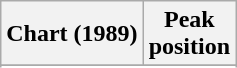<table class="wikitable sortable plainrowheaders" style="text-align:center">
<tr>
<th scope="col">Chart (1989)</th>
<th scope="col">Peak<br>position</th>
</tr>
<tr>
</tr>
<tr>
</tr>
</table>
